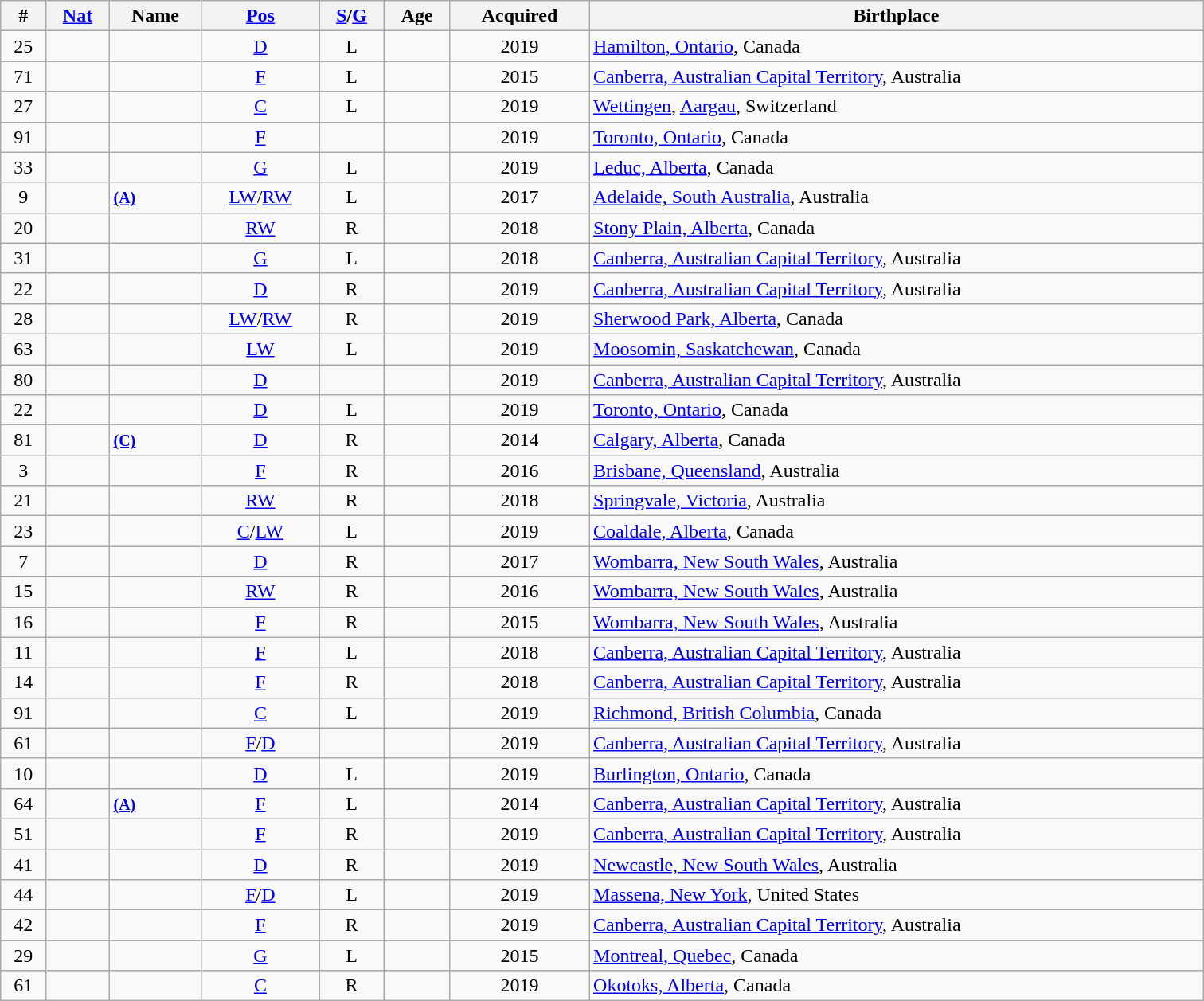<table class="wikitable sortable" style="width:63em; text-align: center">
<tr>
<th>#</th>
<th><a href='#'>Nat</a></th>
<th>Name</th>
<th><a href='#'>Pos</a></th>
<th><a href='#'>S</a>/<a href='#'>G</a></th>
<th>Age</th>
<th>Acquired</th>
<th>Birthplace</th>
</tr>
<tr>
<td>25</td>
<td></td>
<td align="left"></td>
<td><a href='#'>D</a></td>
<td>L</td>
<td></td>
<td>2019</td>
<td align="left"><a href='#'>Hamilton, Ontario</a>, Canada</td>
</tr>
<tr>
<td>71</td>
<td></td>
<td align="left"></td>
<td><a href='#'>F</a></td>
<td>L</td>
<td></td>
<td>2015</td>
<td align="left"><a href='#'>Canberra, Australian Capital Territory</a>, Australia</td>
</tr>
<tr>
<td>27</td>
<td></td>
<td align="left"></td>
<td><a href='#'>C</a></td>
<td>L</td>
<td></td>
<td>2019</td>
<td align="left"><a href='#'>Wettingen</a>, <a href='#'>Aargau</a>, Switzerland</td>
</tr>
<tr>
<td>91</td>
<td></td>
<td align="left"></td>
<td><a href='#'>F</a></td>
<td></td>
<td></td>
<td>2019</td>
<td align="left"><a href='#'>Toronto, Ontario</a>, Canada</td>
</tr>
<tr>
<td>33</td>
<td></td>
<td align="left"></td>
<td><a href='#'>G</a></td>
<td>L</td>
<td></td>
<td>2019</td>
<td align="left"><a href='#'>Leduc, Alberta</a>, Canada</td>
</tr>
<tr>
<td>9</td>
<td></td>
<td align="left"> <small><a href='#'><strong>(A)</strong></a></small></td>
<td><a href='#'>LW</a>/<a href='#'>RW</a></td>
<td>L</td>
<td></td>
<td>2017</td>
<td align="left"><a href='#'>Adelaide, South Australia</a>, Australia</td>
</tr>
<tr>
<td>20</td>
<td></td>
<td align="left"></td>
<td><a href='#'>RW</a></td>
<td>R</td>
<td></td>
<td>2018</td>
<td align="left"><a href='#'>Stony Plain, Alberta</a>, Canada</td>
</tr>
<tr>
<td>31</td>
<td></td>
<td align="left"></td>
<td><a href='#'>G</a></td>
<td>L</td>
<td></td>
<td>2018</td>
<td align="left"><a href='#'>Canberra, Australian Capital Territory</a>, Australia</td>
</tr>
<tr>
<td>22</td>
<td></td>
<td align="left"></td>
<td><a href='#'>D</a></td>
<td>R</td>
<td></td>
<td>2019</td>
<td align="left"><a href='#'>Canberra, Australian Capital Territory</a>, Australia</td>
</tr>
<tr>
<td>28</td>
<td></td>
<td align="left"></td>
<td><a href='#'>LW</a>/<a href='#'>RW</a></td>
<td>R</td>
<td></td>
<td>2019</td>
<td align="left"><a href='#'>Sherwood Park, Alberta</a>, Canada</td>
</tr>
<tr>
<td>63</td>
<td></td>
<td align="left"></td>
<td><a href='#'>LW</a></td>
<td>L</td>
<td></td>
<td>2019</td>
<td align="left"><a href='#'>Moosomin, Saskatchewan</a>, Canada</td>
</tr>
<tr>
<td>80</td>
<td></td>
<td align="left"></td>
<td><a href='#'>D</a></td>
<td></td>
<td></td>
<td>2019</td>
<td align="left"><a href='#'>Canberra, Australian Capital Territory</a>, Australia</td>
</tr>
<tr>
<td>22</td>
<td></td>
<td align="left"></td>
<td><a href='#'>D</a></td>
<td>L</td>
<td></td>
<td>2019</td>
<td align="left"><a href='#'>Toronto, Ontario</a>, Canada</td>
</tr>
<tr>
<td>81</td>
<td></td>
<td align="left"> <small><a href='#'><strong>(C)</strong></a></small></td>
<td><a href='#'>D</a></td>
<td>R</td>
<td></td>
<td>2014</td>
<td align="left"><a href='#'>Calgary, Alberta</a>, Canada</td>
</tr>
<tr>
<td>3</td>
<td></td>
<td align="left"></td>
<td><a href='#'>F</a></td>
<td>R</td>
<td></td>
<td>2016</td>
<td align="left"><a href='#'>Brisbane, Queensland</a>, Australia</td>
</tr>
<tr>
<td>21</td>
<td></td>
<td align="left"></td>
<td><a href='#'>RW</a></td>
<td>R</td>
<td></td>
<td>2018</td>
<td align="left"><a href='#'>Springvale, Victoria</a>, Australia</td>
</tr>
<tr>
<td>23</td>
<td></td>
<td align="left"></td>
<td><a href='#'>C</a>/<a href='#'>LW</a></td>
<td>L</td>
<td></td>
<td>2019</td>
<td align="left"><a href='#'>Coaldale, Alberta</a>, Canada</td>
</tr>
<tr>
<td>7</td>
<td></td>
<td align="left"></td>
<td><a href='#'>D</a></td>
<td>R</td>
<td></td>
<td>2017</td>
<td align="left"><a href='#'>Wombarra, New South Wales</a>, Australia</td>
</tr>
<tr>
<td>15</td>
<td></td>
<td align="left"></td>
<td><a href='#'>RW</a></td>
<td>R</td>
<td></td>
<td>2016</td>
<td align="left"><a href='#'>Wombarra, New South Wales</a>, Australia</td>
</tr>
<tr>
<td>16</td>
<td></td>
<td align="left"></td>
<td><a href='#'>F</a></td>
<td>R</td>
<td></td>
<td>2015</td>
<td align="left"><a href='#'>Wombarra, New South Wales</a>, Australia</td>
</tr>
<tr>
<td>11</td>
<td></td>
<td align="left"></td>
<td><a href='#'>F</a></td>
<td>L</td>
<td></td>
<td>2018</td>
<td align="left"><a href='#'>Canberra, Australian Capital Territory</a>, Australia</td>
</tr>
<tr>
<td>14</td>
<td></td>
<td align="left"></td>
<td><a href='#'>F</a></td>
<td>R</td>
<td></td>
<td>2018</td>
<td align="left"><a href='#'>Canberra, Australian Capital Territory</a>, Australia</td>
</tr>
<tr>
<td>91</td>
<td></td>
<td align="left"></td>
<td><a href='#'>C</a></td>
<td>L</td>
<td></td>
<td>2019</td>
<td align="left"><a href='#'>Richmond, British Columbia</a>, Canada</td>
</tr>
<tr>
<td>61</td>
<td></td>
<td align="left"></td>
<td><a href='#'>F</a>/<a href='#'>D</a></td>
<td></td>
<td></td>
<td>2019</td>
<td align="left"><a href='#'>Canberra, Australian Capital Territory</a>, Australia</td>
</tr>
<tr>
<td>10</td>
<td></td>
<td align="left"></td>
<td><a href='#'>D</a></td>
<td>L</td>
<td></td>
<td>2019</td>
<td align="left"><a href='#'>Burlington, Ontario</a>, Canada</td>
</tr>
<tr>
<td>64</td>
<td></td>
<td align="left"> <small><a href='#'><strong>(A)</strong></a></small></td>
<td><a href='#'>F</a></td>
<td>L</td>
<td></td>
<td>2014</td>
<td align="left"><a href='#'>Canberra, Australian Capital Territory</a>, Australia</td>
</tr>
<tr>
<td>51</td>
<td></td>
<td align="left"></td>
<td><a href='#'>F</a></td>
<td>R</td>
<td></td>
<td>2019</td>
<td align="left"><a href='#'>Canberra, Australian Capital Territory</a>, Australia</td>
</tr>
<tr>
<td>41</td>
<td></td>
<td align="left"></td>
<td><a href='#'>D</a></td>
<td>R</td>
<td></td>
<td>2019</td>
<td align="left"><a href='#'>Newcastle, New South Wales</a>, Australia</td>
</tr>
<tr>
<td>44</td>
<td></td>
<td align="left"></td>
<td><a href='#'>F</a>/<a href='#'>D</a></td>
<td>L</td>
<td></td>
<td>2019</td>
<td align="left"><a href='#'>Massena, New York</a>, United States</td>
</tr>
<tr>
<td>42</td>
<td></td>
<td align="left"></td>
<td><a href='#'>F</a></td>
<td>R</td>
<td></td>
<td>2019</td>
<td align="left"><a href='#'>Canberra, Australian Capital Territory</a>, Australia</td>
</tr>
<tr>
<td>29</td>
<td></td>
<td align="left"></td>
<td><a href='#'>G</a></td>
<td>L</td>
<td></td>
<td>2015</td>
<td align="left"><a href='#'>Montreal, Quebec</a>, Canada</td>
</tr>
<tr>
<td>61</td>
<td></td>
<td align="left"></td>
<td><a href='#'>C</a></td>
<td>R</td>
<td></td>
<td>2019</td>
<td align="left"><a href='#'>Okotoks, Alberta</a>, Canada</td>
</tr>
</table>
